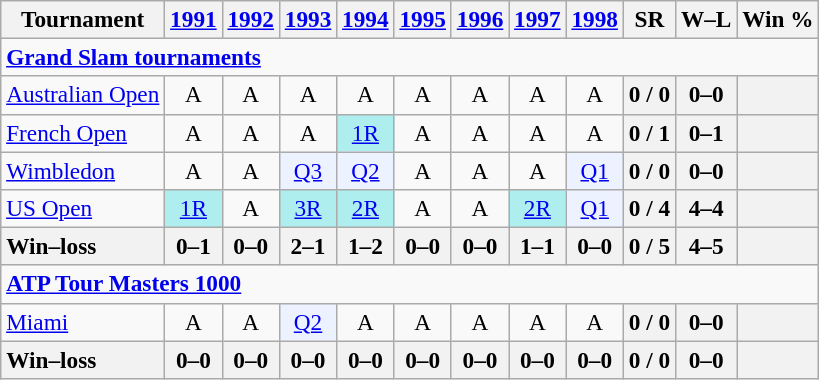<table class=wikitable style=text-align:center;font-size:97%>
<tr>
<th>Tournament</th>
<th><a href='#'>1991</a></th>
<th><a href='#'>1992</a></th>
<th><a href='#'>1993</a></th>
<th><a href='#'>1994</a></th>
<th><a href='#'>1995</a></th>
<th><a href='#'>1996</a></th>
<th><a href='#'>1997</a></th>
<th><a href='#'>1998</a></th>
<th>SR</th>
<th>W–L</th>
<th>Win %</th>
</tr>
<tr>
<td colspan=23 align=left><strong><a href='#'>Grand Slam tournaments</a></strong></td>
</tr>
<tr>
<td align=left><a href='#'>Australian Open</a></td>
<td>A</td>
<td>A</td>
<td>A</td>
<td>A</td>
<td>A</td>
<td>A</td>
<td>A</td>
<td>A</td>
<th>0 / 0</th>
<th>0–0</th>
<th></th>
</tr>
<tr>
<td align=left><a href='#'>French Open</a></td>
<td>A</td>
<td>A</td>
<td>A</td>
<td bgcolor=afeeee><a href='#'>1R</a></td>
<td>A</td>
<td>A</td>
<td>A</td>
<td>A</td>
<th>0 / 1</th>
<th>0–1</th>
<th></th>
</tr>
<tr>
<td align=left><a href='#'>Wimbledon</a></td>
<td>A</td>
<td>A</td>
<td bgcolor=ecf2ff><a href='#'>Q3</a></td>
<td bgcolor=ecf2ff><a href='#'>Q2</a></td>
<td>A</td>
<td>A</td>
<td>A</td>
<td bgcolor=ecf2ff><a href='#'>Q1</a></td>
<th>0 / 0</th>
<th>0–0</th>
<th></th>
</tr>
<tr>
<td align=left><a href='#'>US Open</a></td>
<td bgcolor=afeeee><a href='#'>1R</a></td>
<td>A</td>
<td bgcolor=afeeee><a href='#'>3R</a></td>
<td bgcolor=afeeee><a href='#'>2R</a></td>
<td>A</td>
<td>A</td>
<td bgcolor=afeeee><a href='#'>2R</a></td>
<td bgcolor=ecf2ff><a href='#'>Q1</a></td>
<th>0 / 4</th>
<th>4–4</th>
<th></th>
</tr>
<tr>
<th style=text-align:left>Win–loss</th>
<th>0–1</th>
<th>0–0</th>
<th>2–1</th>
<th>1–2</th>
<th>0–0</th>
<th>0–0</th>
<th>1–1</th>
<th>0–0</th>
<th>0 / 5</th>
<th>4–5</th>
<th></th>
</tr>
<tr>
<td colspan=25 style=text-align:left><strong><a href='#'>ATP Tour Masters 1000</a></strong></td>
</tr>
<tr>
<td align=left><a href='#'>Miami</a></td>
<td>A</td>
<td>A</td>
<td bgcolor=ecf2ff><a href='#'>Q2</a></td>
<td>A</td>
<td>A</td>
<td>A</td>
<td>A</td>
<td>A</td>
<th>0 / 0</th>
<th>0–0</th>
<th></th>
</tr>
<tr>
<th style=text-align:left>Win–loss</th>
<th>0–0</th>
<th>0–0</th>
<th>0–0</th>
<th>0–0</th>
<th>0–0</th>
<th>0–0</th>
<th>0–0</th>
<th>0–0</th>
<th>0 / 0</th>
<th>0–0</th>
<th></th>
</tr>
</table>
